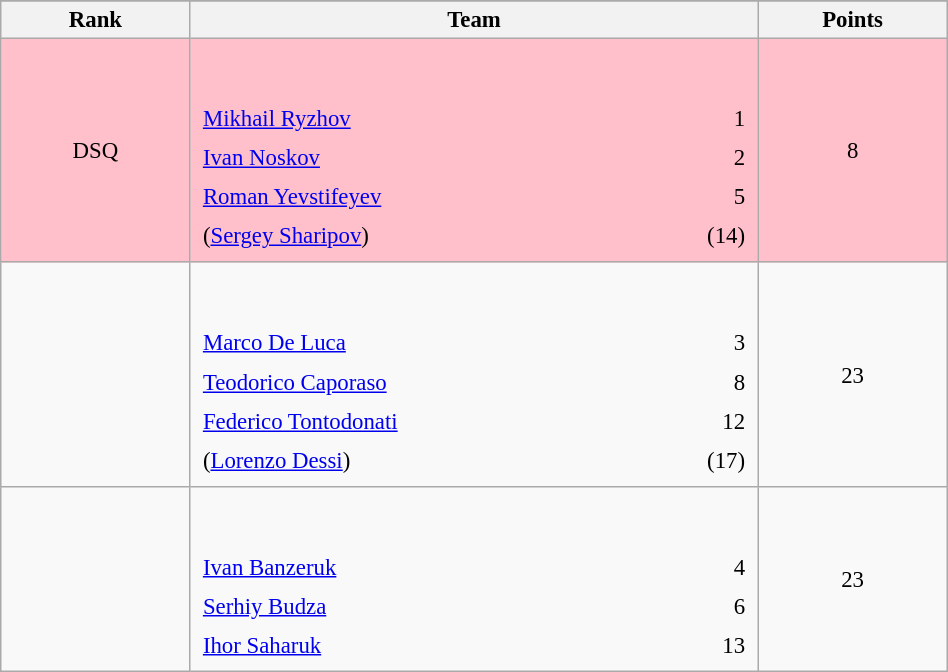<table class="wikitable sortable" style=" text-align:center; font-size:95%;" width="50%">
<tr>
</tr>
<tr>
<th width=10%>Rank</th>
<th width=30%>Team</th>
<th width=10%>Points</th>
</tr>
<tr bgcolor=pink>
<td align=center>DSQ</td>
<td align=left> <br><br><table width=100%>
<tr>
<td align=left style="border:0"><a href='#'>Mikhail Ryzhov</a></td>
<td align=right style="border:0">1</td>
</tr>
<tr>
<td align=left style="border:0"><a href='#'>Ivan Noskov</a></td>
<td align=right style="border:0">2</td>
</tr>
<tr>
<td align=left style="border:0"><a href='#'>Roman Yevstifeyev</a></td>
<td align=right style="border:0">5</td>
</tr>
<tr>
<td align=left style="border:0">(<a href='#'>Sergey Sharipov</a>)</td>
<td align=right style="border:0">(14)</td>
</tr>
</table>
</td>
<td>8</td>
</tr>
<tr>
<td align=center></td>
<td align=left> <br><br><table width=100%>
<tr>
<td align=left style="border:0"><a href='#'>Marco De Luca</a></td>
<td align=right style="border:0">3</td>
</tr>
<tr>
<td align=left style="border:0"><a href='#'>Teodorico Caporaso</a></td>
<td align=right style="border:0">8</td>
</tr>
<tr>
<td align=left style="border:0"><a href='#'>Federico Tontodonati</a></td>
<td align=right style="border:0">12</td>
</tr>
<tr>
<td align=left style="border:0">(<a href='#'>Lorenzo Dessi</a>)</td>
<td align=right style="border:0">(17)</td>
</tr>
</table>
</td>
<td>23</td>
</tr>
<tr>
<td align=center></td>
<td align=left> <br><br><table width=100%>
<tr>
<td align=left style="border:0"><a href='#'>Ivan Banzeruk</a></td>
<td align=right style="border:0">4</td>
</tr>
<tr>
<td align=left style="border:0"><a href='#'>Serhiy Budza</a></td>
<td align=right style="border:0">6</td>
</tr>
<tr>
<td align=left style="border:0"><a href='#'>Ihor Saharuk</a></td>
<td align=right style="border:0">13</td>
</tr>
</table>
</td>
<td>23</td>
</tr>
</table>
